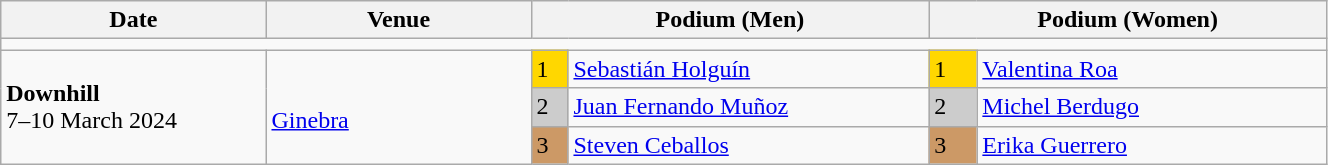<table class="wikitable" width=70%>
<tr>
<th>Date</th>
<th width=20%>Venue</th>
<th colspan=2 width=30%>Podium (Men)</th>
<th colspan=2 width=30%>Podium (Women)</th>
</tr>
<tr>
<td colspan=6></td>
</tr>
<tr>
<td rowspan=3><strong>Downhill</strong> <br> 7–10 March 2024</td>
<td rowspan=3><br><a href='#'>Ginebra</a></td>
<td bgcolor=FFD700>1</td>
<td><a href='#'>Sebastián Holguín</a></td>
<td bgcolor=FFD700>1</td>
<td><a href='#'>Valentina Roa</a></td>
</tr>
<tr>
<td bgcolor=CCCCCC>2</td>
<td><a href='#'>Juan Fernando Muñoz</a></td>
<td bgcolor=CCCCCC>2</td>
<td><a href='#'>Michel Berdugo</a></td>
</tr>
<tr>
<td bgcolor=CC9966>3</td>
<td><a href='#'>Steven Ceballos</a></td>
<td bgcolor=CC9966>3</td>
<td><a href='#'>Erika Guerrero</a></td>
</tr>
</table>
